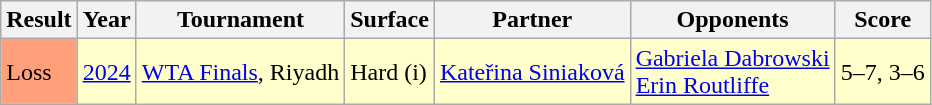<table class="wikitable">
<tr>
<th>Result</th>
<th>Year</th>
<th>Tournament</th>
<th>Surface</th>
<th>Partner</th>
<th>Opponents</th>
<th class=unsortable>Score</th>
</tr>
<tr style="background:#ffffcc;">
<td bgcolor=ffa07a>Loss</td>
<td><a href='#'>2024</a></td>
<td><a href='#'>WTA Finals</a>, Riyadh</td>
<td>Hard (i)</td>
<td> <a href='#'>Kateřina Siniaková</a></td>
<td> <a href='#'>Gabriela Dabrowski</a> <br>  <a href='#'>Erin Routliffe</a></td>
<td>5–7, 3–6</td>
</tr>
</table>
